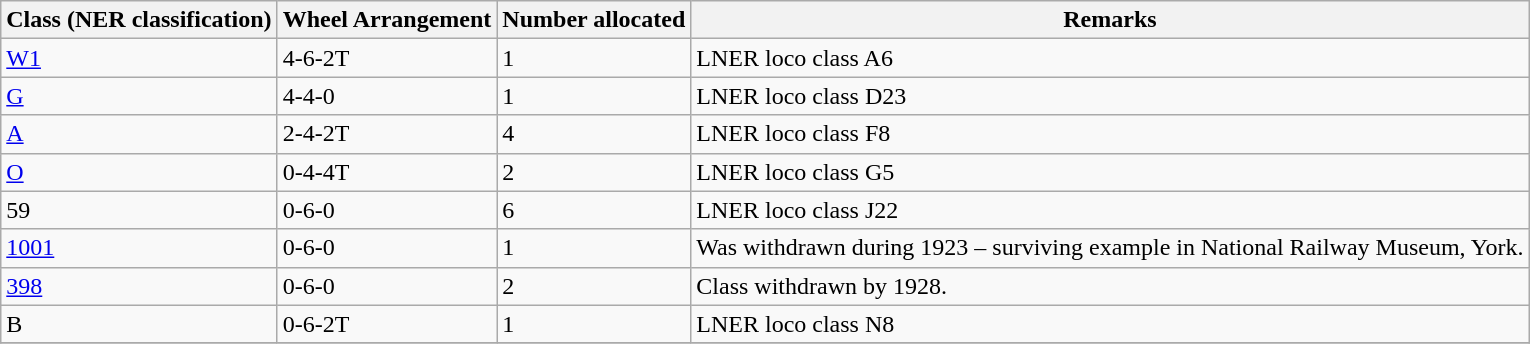<table class="wikitable sortable">
<tr>
<th>Class (NER classification)</th>
<th>Wheel Arrangement</th>
<th>Number allocated</th>
<th>Remarks</th>
</tr>
<tr>
<td><a href='#'>W1</a></td>
<td>4-6-2T</td>
<td>1</td>
<td>LNER loco class A6</td>
</tr>
<tr>
<td><a href='#'>G</a></td>
<td>4-4-0</td>
<td>1</td>
<td>LNER loco class D23</td>
</tr>
<tr>
<td><a href='#'>A</a></td>
<td>2-4-2T</td>
<td>4</td>
<td>LNER loco class F8</td>
</tr>
<tr>
<td><a href='#'>O</a></td>
<td>0-4-4T</td>
<td>2</td>
<td>LNER loco class G5</td>
</tr>
<tr>
<td>59</td>
<td>0-6-0</td>
<td>6</td>
<td>LNER loco class J22</td>
</tr>
<tr>
<td><a href='#'>1001</a></td>
<td>0-6-0</td>
<td>1</td>
<td>Was withdrawn during 1923 – surviving example in National Railway Museum, York.</td>
</tr>
<tr>
<td><a href='#'>398</a></td>
<td>0-6-0</td>
<td>2</td>
<td>Class withdrawn by 1928.</td>
</tr>
<tr>
<td>B</td>
<td>0-6-2T</td>
<td>1</td>
<td>LNER loco class N8</td>
</tr>
<tr>
</tr>
</table>
